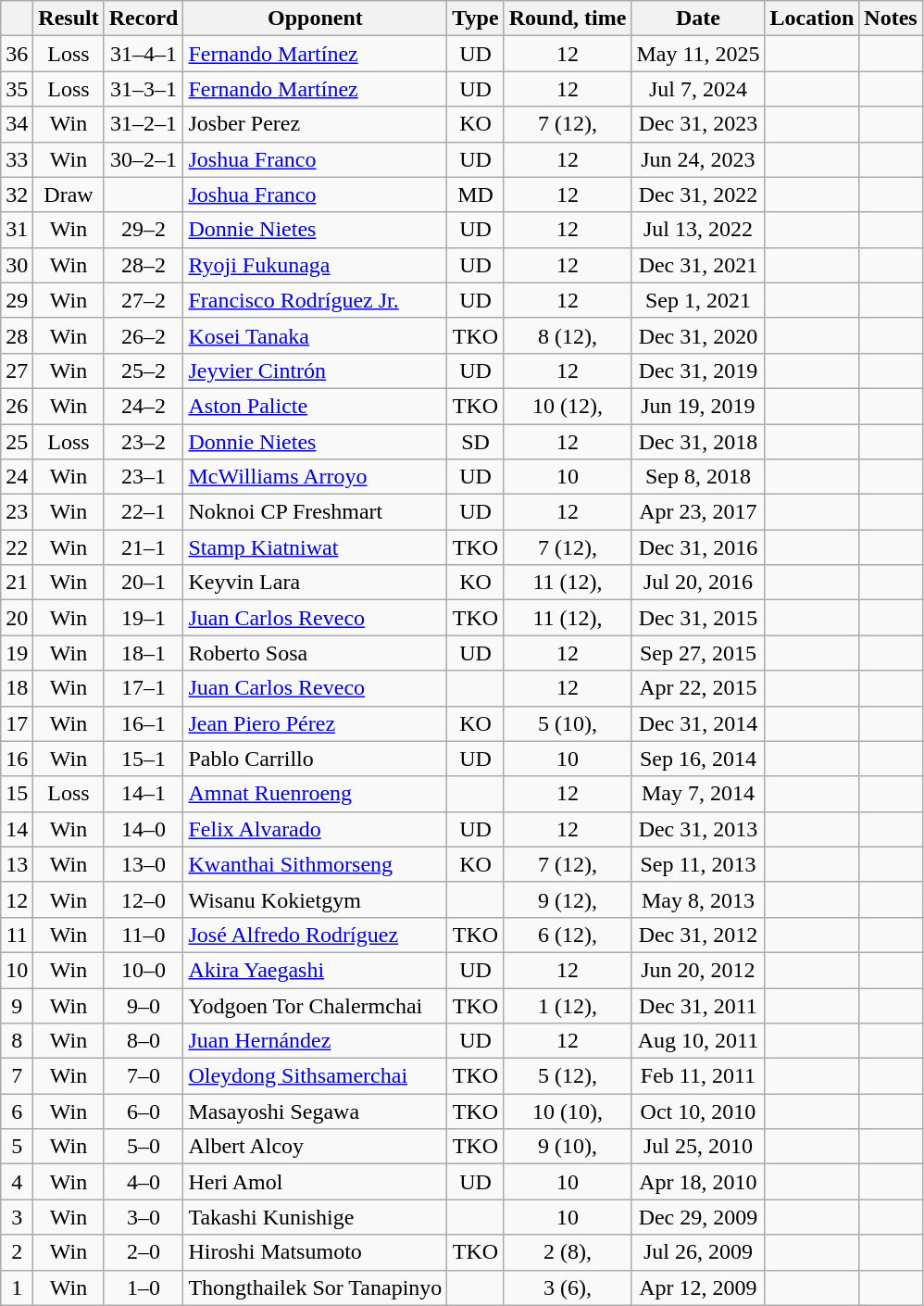<table class=wikitable style=text-align:center>
<tr>
<th></th>
<th>Result</th>
<th>Record</th>
<th>Opponent</th>
<th>Type</th>
<th>Round, time</th>
<th>Date</th>
<th>Location</th>
<th>Notes</th>
</tr>
<tr>
<td>36</td>
<td>Loss</td>
<td>31–4–1</td>
<td align=left><a href='#'>Fernando Martínez</a></td>
<td>UD</td>
<td>12</td>
<td>May 11, 2025</td>
<td align=left></td>
<td align=left></td>
</tr>
<tr>
<td>35</td>
<td>Loss</td>
<td>31–3–1</td>
<td align=left><a href='#'>Fernando Martínez</a></td>
<td>UD</td>
<td>12</td>
<td>Jul 7, 2024</td>
<td align=left></td>
<td align=left></td>
</tr>
<tr>
<td>34</td>
<td>Win</td>
<td>31–2–1</td>
<td align=left>Josber Perez</td>
<td>KO</td>
<td>7 (12), </td>
<td>Dec 31, 2023</td>
<td align=left></td>
<td align=left></td>
</tr>
<tr>
<td>33</td>
<td>Win</td>
<td>30–2–1</td>
<td align=left><a href='#'>Joshua Franco</a></td>
<td>UD</td>
<td>12</td>
<td>Jun 24, 2023</td>
<td align=left></td>
<td align=left></td>
</tr>
<tr>
<td>32</td>
<td>Draw</td>
<td></td>
<td align=left><a href='#'>Joshua Franco</a></td>
<td>MD</td>
<td>12</td>
<td>Dec 31, 2022</td>
<td align=left></td>
<td align=left></td>
</tr>
<tr>
<td>31</td>
<td>Win</td>
<td>29–2</td>
<td align=left><a href='#'>Donnie Nietes</a></td>
<td>UD</td>
<td>12</td>
<td>Jul 13, 2022</td>
<td align=left></td>
<td align=left></td>
</tr>
<tr>
<td>30</td>
<td>Win</td>
<td>28–2</td>
<td align=left><a href='#'>Ryoji Fukunaga</a></td>
<td>UD</td>
<td>12</td>
<td>Dec 31, 2021</td>
<td align=left></td>
<td align=left></td>
</tr>
<tr>
<td>29</td>
<td>Win</td>
<td>27–2</td>
<td align=left><a href='#'>Francisco Rodríguez Jr.</a></td>
<td>UD</td>
<td>12</td>
<td>Sep 1, 2021</td>
<td align=left></td>
<td align=left></td>
</tr>
<tr>
<td>28</td>
<td>Win</td>
<td>26–2</td>
<td align=left><a href='#'>Kosei Tanaka</a></td>
<td>TKO</td>
<td>8 (12), </td>
<td>Dec 31, 2020</td>
<td align=left></td>
<td align=left></td>
</tr>
<tr>
<td>27</td>
<td>Win</td>
<td>25–2</td>
<td align=left><a href='#'>Jeyvier Cintrón</a></td>
<td>UD</td>
<td>12</td>
<td>Dec 31, 2019</td>
<td align=left></td>
<td align=left></td>
</tr>
<tr>
<td>26</td>
<td>Win</td>
<td>24–2</td>
<td align=left><a href='#'>Aston Palicte</a></td>
<td>TKO</td>
<td>10 (12), </td>
<td>Jun 19, 2019</td>
<td align=left></td>
<td align=left></td>
</tr>
<tr>
<td>25</td>
<td>Loss</td>
<td>23–2</td>
<td align=left><a href='#'>Donnie Nietes</a></td>
<td>SD</td>
<td>12</td>
<td>Dec 31, 2018</td>
<td align=left></td>
<td align=left></td>
</tr>
<tr>
<td>24</td>
<td>Win</td>
<td>23–1</td>
<td align=left><a href='#'>McWilliams Arroyo</a></td>
<td>UD</td>
<td>10</td>
<td>Sep 8, 2018</td>
<td align=left></td>
<td align=left></td>
</tr>
<tr>
<td>23</td>
<td>Win</td>
<td>22–1</td>
<td align=left>Noknoi CP Freshmart</td>
<td>UD</td>
<td>12</td>
<td>Apr 23, 2017</td>
<td align=left></td>
<td align=left></td>
</tr>
<tr>
<td>22</td>
<td>Win</td>
<td>21–1</td>
<td align=left><a href='#'>Stamp Kiatniwat</a></td>
<td>TKO</td>
<td>7 (12), </td>
<td>Dec 31, 2016</td>
<td align=left></td>
<td align=left></td>
</tr>
<tr>
<td>21</td>
<td>Win</td>
<td>20–1</td>
<td align=left>Keyvin Lara</td>
<td>KO</td>
<td>11 (12), </td>
<td>Jul 20, 2016</td>
<td align=left></td>
<td align=left></td>
</tr>
<tr>
<td>20</td>
<td>Win</td>
<td>19–1</td>
<td align=left><a href='#'>Juan Carlos Reveco</a></td>
<td>TKO</td>
<td>11 (12), </td>
<td>Dec 31, 2015</td>
<td align=left></td>
<td align=left></td>
</tr>
<tr>
<td>19</td>
<td>Win</td>
<td>18–1</td>
<td align=left>Roberto Sosa</td>
<td>UD</td>
<td>12</td>
<td>Sep 27, 2015</td>
<td align=left></td>
<td align=left></td>
</tr>
<tr>
<td>18</td>
<td>Win</td>
<td>17–1</td>
<td align=left><a href='#'>Juan Carlos Reveco</a></td>
<td></td>
<td>12</td>
<td>Apr 22, 2015</td>
<td align=left></td>
<td align=left></td>
</tr>
<tr>
<td>17</td>
<td>Win</td>
<td>16–1</td>
<td align=left><a href='#'>Jean Piero Pérez</a></td>
<td>KO</td>
<td>5 (10), </td>
<td>Dec 31, 2014</td>
<td align=left></td>
<td align=left></td>
</tr>
<tr>
<td>16</td>
<td>Win</td>
<td>15–1</td>
<td align=left>Pablo Carrillo</td>
<td>UD</td>
<td>10</td>
<td>Sep 16, 2014</td>
<td align=left></td>
<td align=left></td>
</tr>
<tr>
<td>15</td>
<td>Loss</td>
<td>14–1</td>
<td align=left><a href='#'>Amnat Ruenroeng</a></td>
<td></td>
<td>12</td>
<td>May 7, 2014</td>
<td align=left></td>
<td align=left></td>
</tr>
<tr>
<td>14</td>
<td>Win</td>
<td>14–0</td>
<td align=left><a href='#'>Felix Alvarado</a></td>
<td>UD</td>
<td>12</td>
<td>Dec 31, 2013</td>
<td align=left></td>
<td align=left></td>
</tr>
<tr>
<td>13</td>
<td>Win</td>
<td>13–0</td>
<td align=left><a href='#'>Kwanthai Sithmorseng</a></td>
<td>KO</td>
<td>7 (12), </td>
<td>Sep 11, 2013</td>
<td align=left></td>
<td align=left></td>
</tr>
<tr>
<td>12</td>
<td>Win</td>
<td>12–0</td>
<td align=left>Wisanu Kokietgym</td>
<td></td>
<td>9 (12), </td>
<td>May 8, 2013</td>
<td align=left></td>
<td align=left></td>
</tr>
<tr>
<td>11</td>
<td>Win</td>
<td>11–0</td>
<td align=left><a href='#'>José Alfredo Rodríguez</a></td>
<td>TKO</td>
<td>6 (12), </td>
<td>Dec 31, 2012</td>
<td align=left></td>
<td align=left></td>
</tr>
<tr>
<td>10</td>
<td>Win</td>
<td>10–0</td>
<td align=left><a href='#'>Akira Yaegashi</a></td>
<td>UD</td>
<td>12</td>
<td>Jun 20, 2012</td>
<td align=left></td>
<td align=left></td>
</tr>
<tr>
<td>9</td>
<td>Win</td>
<td>9–0</td>
<td align=left>Yodgoen Tor Chalermchai</td>
<td>TKO</td>
<td>1 (12), </td>
<td>Dec 31, 2011</td>
<td align=left></td>
<td align=left></td>
</tr>
<tr>
<td>8</td>
<td>Win</td>
<td>8–0</td>
<td align=left><a href='#'>Juan Hernández</a></td>
<td>UD</td>
<td>12</td>
<td>Aug 10, 2011</td>
<td align=left></td>
<td align=left></td>
</tr>
<tr>
<td>7</td>
<td>Win</td>
<td>7–0</td>
<td align=left><a href='#'>Oleydong Sithsamerchai</a></td>
<td>TKO</td>
<td>5 (12), </td>
<td>Feb 11, 2011</td>
<td align=left></td>
<td align=left></td>
</tr>
<tr>
<td>6</td>
<td>Win</td>
<td>6–0</td>
<td align=left>Masayoshi Segawa</td>
<td>TKO</td>
<td>10 (10), </td>
<td>Oct 10, 2010</td>
<td align=left></td>
<td align=left></td>
</tr>
<tr>
<td>5</td>
<td>Win</td>
<td>5–0</td>
<td align=left>Albert Alcoy</td>
<td>TKO</td>
<td>9 (10), </td>
<td>Jul 25, 2010</td>
<td align=left></td>
<td align=left></td>
</tr>
<tr>
<td>4</td>
<td>Win</td>
<td>4–0</td>
<td align=left>Heri Amol</td>
<td>UD</td>
<td>10</td>
<td>Apr 18, 2010</td>
<td align=left></td>
<td align=left></td>
</tr>
<tr>
<td>3</td>
<td>Win</td>
<td>3–0</td>
<td align=left>Takashi Kunishige</td>
<td></td>
<td>10</td>
<td>Dec 29, 2009</td>
<td align=left></td>
<td align=left></td>
</tr>
<tr>
<td>2</td>
<td>Win</td>
<td>2–0</td>
<td align=left>Hiroshi Matsumoto</td>
<td>TKO</td>
<td>2 (8), </td>
<td>Jul 26, 2009</td>
<td align=left></td>
<td align=left></td>
</tr>
<tr>
<td>1</td>
<td>Win</td>
<td>1–0</td>
<td align=left>Thongthailek Sor Tanapinyo</td>
<td></td>
<td>3 (6), </td>
<td>Apr 12, 2009</td>
<td align=left></td>
<td align=left></td>
</tr>
</table>
